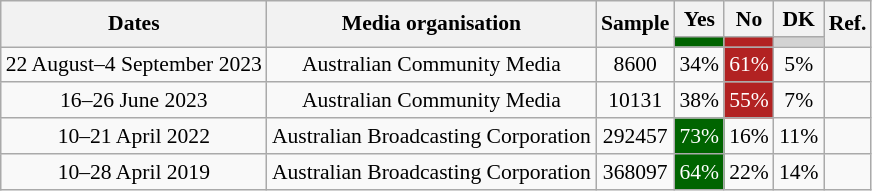<table class="wikitable sortable small" style="font-size:90%;text-align:center">
<tr>
<th scope="col" rowspan=2>Dates</th>
<th scope="col" rowspan=2>Media organisation</th>
<th scope="col" rowspan=2>Sample</th>
<th scope="col">Yes</th>
<th scope="col">No</th>
<th scope="col">DK</th>
<th scope="col" class="unsortable" rowspan=2>Ref.</th>
</tr>
<tr>
<th style="background:DarkGreen;"></th>
<th style="background:FireBrick;"></th>
<th style="background:LightGrey;"></th>
</tr>
<tr>
<td> 22 August–4 September 2023</td>
<td>Australian Community Media</td>
<td>8600</td>
<td>34%</td>
<td style="background:FireBrick; color:white;">61%</td>
<td>5%</td>
<td></td>
</tr>
<tr>
<td> 16–26 June 2023</td>
<td>Australian Community Media</td>
<td>10131</td>
<td>38%</td>
<td style="background:FireBrick; color:white;">55%</td>
<td>7%</td>
<td></td>
</tr>
<tr>
<td> 10–21 April 2022</td>
<td>Australian Broadcasting Corporation</td>
<td>292457</td>
<td style="background:DarkGreen; color:white;">73%</td>
<td>16%</td>
<td>11%</td>
<td></td>
</tr>
<tr>
<td> 10–28 April 2019</td>
<td>Australian Broadcasting Corporation</td>
<td>368097</td>
<td style="background:DarkGreen; color:white;">64%</td>
<td>22%</td>
<td>14%</td>
<td></td>
</tr>
</table>
